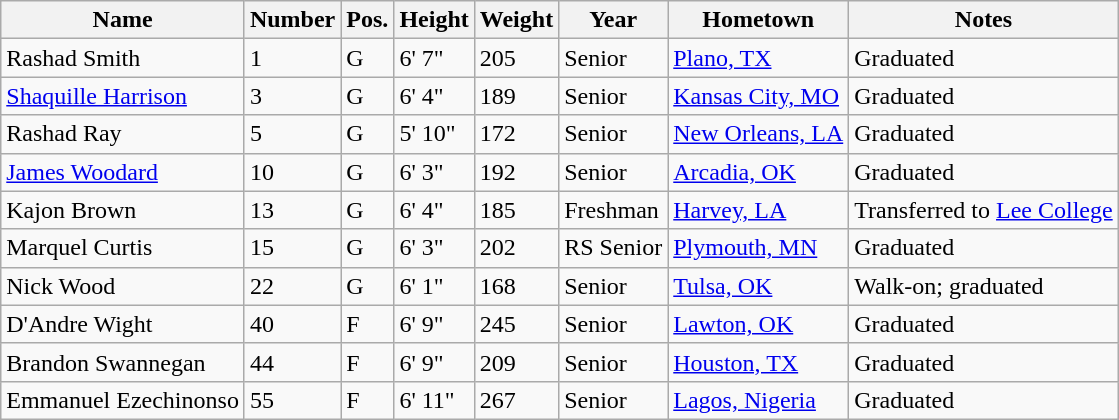<table class="wikitable sortable" border="1">
<tr>
<th>Name</th>
<th>Number</th>
<th>Pos.</th>
<th>Height</th>
<th>Weight</th>
<th>Year</th>
<th>Hometown</th>
<th class="unsortable">Notes</th>
</tr>
<tr>
<td>Rashad Smith</td>
<td>1</td>
<td>G</td>
<td>6' 7"</td>
<td>205</td>
<td>Senior</td>
<td><a href='#'>Plano, TX</a></td>
<td>Graduated</td>
</tr>
<tr>
<td><a href='#'>Shaquille Harrison</a></td>
<td>3</td>
<td>G</td>
<td>6' 4"</td>
<td>189</td>
<td>Senior</td>
<td><a href='#'>Kansas City, MO</a></td>
<td>Graduated</td>
</tr>
<tr>
<td>Rashad Ray</td>
<td>5</td>
<td>G</td>
<td>5' 10"</td>
<td>172</td>
<td>Senior</td>
<td><a href='#'>New Orleans, LA</a></td>
<td>Graduated</td>
</tr>
<tr>
<td><a href='#'>James Woodard</a></td>
<td>10</td>
<td>G</td>
<td>6' 3"</td>
<td>192</td>
<td>Senior</td>
<td><a href='#'>Arcadia, OK</a></td>
<td>Graduated</td>
</tr>
<tr>
<td>Kajon Brown</td>
<td>13</td>
<td>G</td>
<td>6' 4"</td>
<td>185</td>
<td>Freshman</td>
<td><a href='#'>Harvey, LA</a></td>
<td>Transferred to <a href='#'>Lee College</a></td>
</tr>
<tr>
<td>Marquel Curtis</td>
<td>15</td>
<td>G</td>
<td>6' 3"</td>
<td>202</td>
<td>RS Senior</td>
<td><a href='#'>Plymouth, MN</a></td>
<td>Graduated</td>
</tr>
<tr>
<td>Nick Wood</td>
<td>22</td>
<td>G</td>
<td>6' 1"</td>
<td>168</td>
<td>Senior</td>
<td><a href='#'>Tulsa, OK</a></td>
<td>Walk-on; graduated</td>
</tr>
<tr>
<td>D'Andre Wight</td>
<td>40</td>
<td>F</td>
<td>6' 9"</td>
<td>245</td>
<td>Senior</td>
<td><a href='#'>Lawton, OK</a></td>
<td>Graduated</td>
</tr>
<tr>
<td>Brandon Swannegan</td>
<td>44</td>
<td>F</td>
<td>6' 9"</td>
<td>209</td>
<td>Senior</td>
<td><a href='#'>Houston, TX</a></td>
<td>Graduated</td>
</tr>
<tr>
<td>Emmanuel Ezechinonso</td>
<td>55</td>
<td>F</td>
<td>6' 11"</td>
<td>267</td>
<td>Senior</td>
<td><a href='#'>Lagos, Nigeria</a></td>
<td>Graduated</td>
</tr>
</table>
